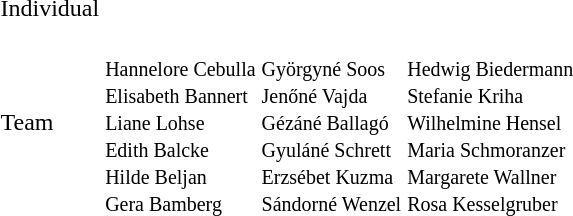<table>
<tr>
<td>Individual</td>
<td></td>
<td></td>
<td></td>
</tr>
<tr>
<td>Team</td>
<td><br><small>Hannelore Cebulla<br>Elisabeth Bannert<br>Liane Lohse<br>Edith Balcke<br>Hilde Beljan<br>Gera Bamberg</small></td>
<td><br><small>Györgyné Soos<br>Jenőné Vajda<br>Gézáné Ballagó<br>Gyuláné Schrett<br>Erzsébet Kuzma<br>Sándorné Wenzel</small></td>
<td><br><small>Hedwig Biedermann<br>Stefanie Kriha<br>Wilhelmine Hensel<br>Maria Schmoranzer<br>Margarete Wallner<br>Rosa Kesselgruber</small></td>
</tr>
</table>
